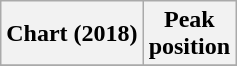<table class="wikitable sortable plainrowheaders" style="text-align:center">
<tr>
<th scope="col">Chart (2018)</th>
<th scope="col">Peak<br> position</th>
</tr>
<tr>
</tr>
</table>
